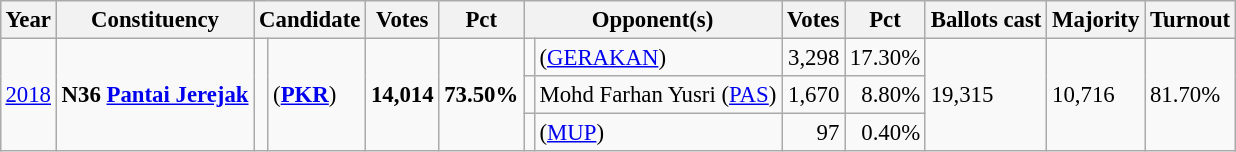<table class="wikitable" style="margin:0.5em ; font-size:95%">
<tr>
<th>Year</th>
<th>Constituency</th>
<th colspan=2>Candidate</th>
<th>Votes</th>
<th>Pct</th>
<th colspan=2>Opponent(s)</th>
<th>Votes</th>
<th>Pct</th>
<th>Ballots cast</th>
<th>Majority</th>
<th>Turnout</th>
</tr>
<tr>
<td rowspan=3><a href='#'>2018</a></td>
<td rowspan="3"><strong>N36 <a href='#'>Pantai Jerejak</a></strong></td>
<td rowspan=3 ></td>
<td rowspan=3> (<a href='#'><strong>PKR</strong></a>)</td>
<td rowspan=3 align="right"><strong>14,014</strong></td>
<td rowspan=3><strong>73.50%</strong></td>
<td></td>
<td> (<a href='#'>GERAKAN</a>)</td>
<td align="right">3,298</td>
<td>17.30%</td>
<td rowspan=3>19,315</td>
<td rowspan=3>10,716</td>
<td rowspan=3>81.70%</td>
</tr>
<tr>
<td></td>
<td>Mohd Farhan Yusri (<a href='#'>PAS</a>)</td>
<td align="right">1,670</td>
<td align="right">8.80%</td>
</tr>
<tr>
<td bgcolor=></td>
<td> (<a href='#'>MUP</a>)</td>
<td align="right">97</td>
<td align="right">0.40%</td>
</tr>
</table>
